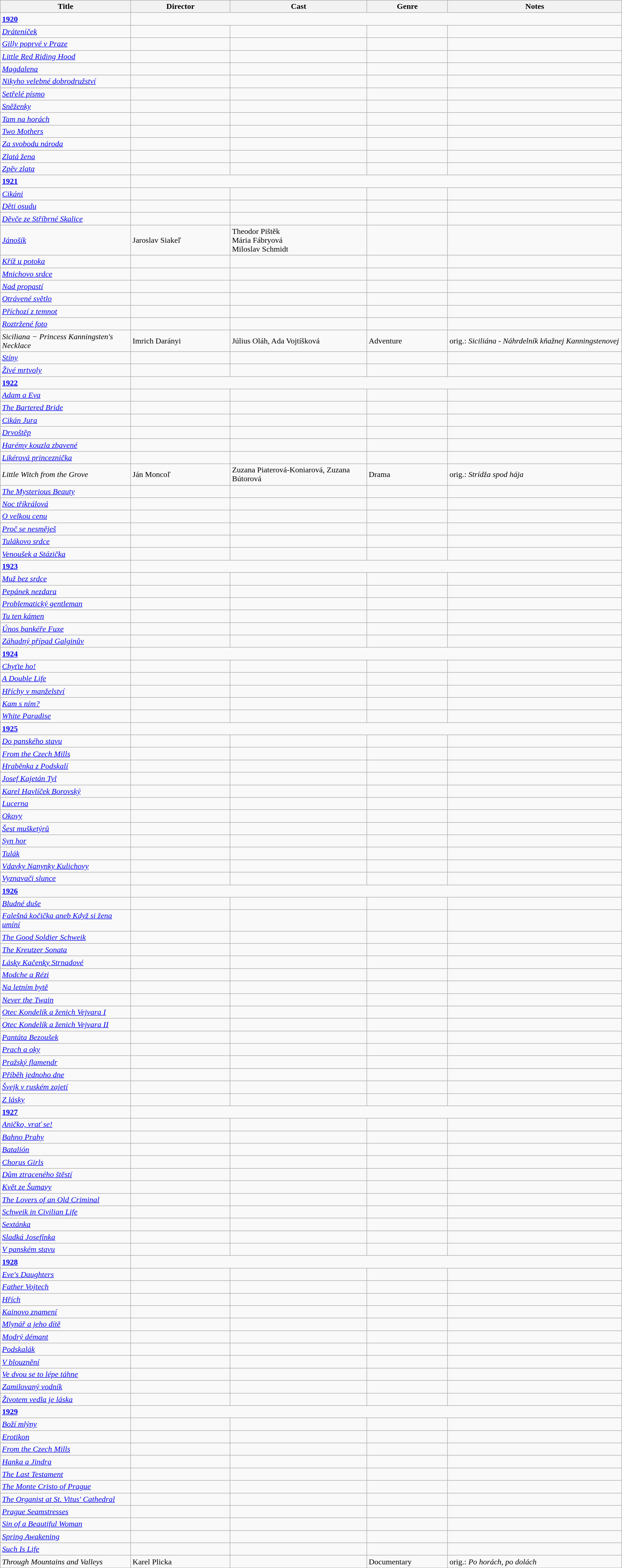<table class="wikitable" width= "100%">
<tr>
<th width=21%>Title</th>
<th width=16%>Director</th>
<th width=22%>Cast</th>
<th width=13%>Genre</th>
<th width=28%>Notes</th>
</tr>
<tr>
<td><strong><a href='#'>1920</a></strong></td>
</tr>
<tr>
<td><em><a href='#'>Dráteníček</a></em></td>
<td></td>
<td></td>
<td></td>
<td></td>
</tr>
<tr>
<td><em><a href='#'>Gilly poprvé v Praze</a></em></td>
<td></td>
<td></td>
<td></td>
<td></td>
</tr>
<tr>
<td><em><a href='#'>Little Red Riding Hood</a></em></td>
<td></td>
<td></td>
<td></td>
<td></td>
</tr>
<tr>
<td><em><a href='#'>Magdalena</a></em></td>
<td></td>
<td></td>
<td></td>
<td></td>
</tr>
<tr>
<td><em><a href='#'>Nikyho velebné dobrodružství</a></em></td>
<td></td>
<td></td>
<td></td>
<td></td>
</tr>
<tr>
<td><em><a href='#'>Setřelé písmo</a></em></td>
<td></td>
<td></td>
<td></td>
<td></td>
</tr>
<tr>
<td><em><a href='#'>Sněženky</a></em></td>
<td></td>
<td></td>
<td></td>
<td></td>
</tr>
<tr>
<td><em><a href='#'>Tam na horách</a></em></td>
<td></td>
<td></td>
<td></td>
<td></td>
</tr>
<tr>
<td><em><a href='#'>Two Mothers</a></em></td>
<td></td>
<td></td>
<td></td>
<td></td>
</tr>
<tr>
<td><em><a href='#'>Za svobodu národa</a></em></td>
<td></td>
<td></td>
<td></td>
<td></td>
</tr>
<tr>
<td><em><a href='#'>Zlatá žena</a></em></td>
<td></td>
<td></td>
<td></td>
<td></td>
</tr>
<tr>
<td><em><a href='#'>Zpěv zlata</a></em></td>
<td></td>
<td></td>
<td></td>
<td></td>
</tr>
<tr>
<td><strong><a href='#'>1921</a></strong></td>
</tr>
<tr>
<td><em><a href='#'>Cikáni</a></em></td>
<td></td>
<td></td>
<td></td>
<td></td>
</tr>
<tr>
<td><em><a href='#'>Děti osudu</a></em></td>
<td></td>
<td></td>
<td></td>
<td></td>
</tr>
<tr>
<td><em><a href='#'>Děvče ze Stříbrné Skalice</a></em></td>
<td></td>
<td></td>
<td></td>
<td></td>
</tr>
<tr>
<td><em><a href='#'>Jánošík</a></em></td>
<td>Jaroslav Siakeľ</td>
<td>Theodor Pištěk<br>Mária Fábryová<br>Miloslav Schmidt</td>
<td></td>
<td></td>
</tr>
<tr>
<td><em><a href='#'>Kříž u potoka</a></em></td>
<td></td>
<td></td>
<td></td>
<td></td>
</tr>
<tr>
<td><em><a href='#'>Mnichovo srdce</a></em></td>
<td></td>
<td></td>
<td></td>
<td></td>
</tr>
<tr>
<td><em><a href='#'>Nad propastí</a></em></td>
<td></td>
<td></td>
<td></td>
<td></td>
</tr>
<tr>
<td><em><a href='#'>Otrávené světlo</a></em></td>
<td></td>
<td></td>
<td></td>
<td></td>
</tr>
<tr>
<td><em><a href='#'>Příchozí z temnot</a></em></td>
<td></td>
<td></td>
<td></td>
<td></td>
</tr>
<tr>
<td><em><a href='#'>Roztržené foto</a></em></td>
<td></td>
<td></td>
<td></td>
<td></td>
</tr>
<tr>
<td><em>Siciliana − Princess Kanningsten's Necklace</em></td>
<td>Imrich Darányi</td>
<td>Július Oláh, Ada Vojtíšková</td>
<td>Adventure</td>
<td>orig.: <em>Siciliána - Náhrdelník kňažnej Kanningstenovej</em></td>
</tr>
<tr>
<td><em><a href='#'>Stíny</a></em></td>
<td></td>
<td></td>
<td></td>
<td></td>
</tr>
<tr>
<td><em><a href='#'>Živé mrtvoly</a></em></td>
<td></td>
<td></td>
<td></td>
<td></td>
</tr>
<tr>
<td><strong><a href='#'>1922</a></strong></td>
</tr>
<tr>
<td><em><a href='#'>Adam a Eva</a></em></td>
<td></td>
<td></td>
<td></td>
<td></td>
</tr>
<tr>
<td><em><a href='#'>The Bartered Bride</a></em></td>
<td></td>
<td></td>
<td></td>
<td></td>
</tr>
<tr>
<td><em><a href='#'>Cikán Jura</a></em></td>
<td></td>
<td></td>
<td></td>
<td></td>
</tr>
<tr>
<td><em><a href='#'>Drvoštěp</a></em></td>
<td></td>
<td></td>
<td></td>
<td></td>
</tr>
<tr>
<td><em><a href='#'>Harémy kouzla zbavené</a></em></td>
<td></td>
<td></td>
<td></td>
<td></td>
</tr>
<tr>
<td><em><a href='#'>Likérová princeznička</a></em></td>
<td></td>
<td></td>
<td></td>
<td></td>
</tr>
<tr>
<td><em>Little Witch from the Grove</em></td>
<td>Ján Moncoľ</td>
<td>Zuzana Piaterová-Koniarová, Zuzana Bútorová</td>
<td>Drama</td>
<td>orig.: <em>Strídža spod hája</em></td>
</tr>
<tr>
<td><em><a href='#'>The Mysterious Beauty</a></em></td>
<td></td>
<td></td>
<td></td>
<td></td>
</tr>
<tr>
<td><em><a href='#'>Noc tříkrálová</a></em></td>
<td></td>
<td></td>
<td></td>
<td></td>
</tr>
<tr>
<td><em><a href='#'>O velkou cenu</a></em></td>
<td></td>
<td></td>
<td></td>
<td></td>
</tr>
<tr>
<td><em><a href='#'>Proč se nesměješ</a></em></td>
<td></td>
<td></td>
<td></td>
<td></td>
</tr>
<tr>
<td><em><a href='#'>Tulákovo srdce</a></em></td>
<td></td>
<td></td>
<td></td>
<td></td>
</tr>
<tr>
<td><em><a href='#'>Venoušek a Stázička</a></em></td>
<td></td>
<td></td>
<td></td>
<td></td>
</tr>
<tr>
<td><strong><a href='#'>1923</a></strong></td>
</tr>
<tr>
<td><em><a href='#'>Muž bez srdce</a></em></td>
<td></td>
<td></td>
<td></td>
<td></td>
</tr>
<tr>
<td><em><a href='#'>Pepánek nezdara</a></em></td>
<td></td>
<td></td>
<td></td>
<td></td>
</tr>
<tr>
<td><em><a href='#'>Problematický gentleman</a></em></td>
<td></td>
<td></td>
<td></td>
<td></td>
</tr>
<tr>
<td><em><a href='#'>Tu ten kámen</a></em></td>
<td></td>
<td></td>
<td></td>
<td></td>
</tr>
<tr>
<td><em><a href='#'>Únos bankéře Fuxe</a></em></td>
<td></td>
<td></td>
<td></td>
<td></td>
</tr>
<tr>
<td><em><a href='#'>Záhadný případ Galginův</a></em></td>
<td></td>
<td></td>
<td></td>
<td></td>
</tr>
<tr>
<td><strong><a href='#'>1924</a></strong></td>
</tr>
<tr>
<td><em><a href='#'>Chyťte ho!</a> </em></td>
<td></td>
<td></td>
<td></td>
<td></td>
</tr>
<tr>
<td><em><a href='#'>A Double Life</a></em></td>
<td></td>
<td></td>
<td></td>
<td></td>
</tr>
<tr>
<td><em><a href='#'>Hříchy v manželství</a></em></td>
<td></td>
<td></td>
<td></td>
<td></td>
</tr>
<tr>
<td><em><a href='#'>Kam s ním?</a></em></td>
<td></td>
<td></td>
<td></td>
<td></td>
</tr>
<tr>
<td><em><a href='#'>White Paradise</a></em></td>
<td></td>
<td></td>
<td></td>
<td></td>
</tr>
<tr>
<td><strong><a href='#'>1925</a></strong></td>
</tr>
<tr>
<td><em><a href='#'>Do panského stavu</a></em></td>
<td></td>
<td></td>
<td></td>
<td></td>
</tr>
<tr>
<td><em><a href='#'>From the Czech Mills</a></em></td>
<td></td>
<td></td>
<td></td>
<td></td>
</tr>
<tr>
<td><em><a href='#'>Hraběnka z Podskalí</a></em></td>
<td></td>
<td></td>
<td></td>
<td></td>
</tr>
<tr>
<td><em><a href='#'>Josef Kajetán Tyl</a></em></td>
<td></td>
<td></td>
<td></td>
<td></td>
</tr>
<tr>
<td><em><a href='#'>Karel Havlíček Borovský</a></em></td>
<td></td>
<td></td>
<td></td>
<td></td>
</tr>
<tr>
<td><em><a href='#'>Lucerna</a></em></td>
<td></td>
<td></td>
<td></td>
<td></td>
</tr>
<tr>
<td><em><a href='#'>Okovy</a></em></td>
<td></td>
<td></td>
<td></td>
<td></td>
</tr>
<tr>
<td><em><a href='#'>Šest mušketýrů</a></em></td>
<td></td>
<td></td>
<td></td>
<td></td>
</tr>
<tr>
<td><em><a href='#'>Syn hor</a></em></td>
<td></td>
<td></td>
<td></td>
<td></td>
</tr>
<tr>
<td><em><a href='#'>Tulák</a></em></td>
<td></td>
<td></td>
<td></td>
<td></td>
</tr>
<tr>
<td><em><a href='#'>Vdavky Nanynky Kulichovy</a></em></td>
<td></td>
<td></td>
<td></td>
<td></td>
</tr>
<tr>
<td><em><a href='#'>Vyznavači slunce</a></em></td>
<td></td>
<td></td>
<td></td>
<td></td>
</tr>
<tr>
<td><strong><a href='#'>1926</a></strong></td>
</tr>
<tr>
<td><em><a href='#'>Bludné duše</a></em></td>
<td></td>
<td></td>
<td></td>
<td></td>
</tr>
<tr>
<td><em><a href='#'>Falešná kočička aneb Když si žena umíní</a></em></td>
<td></td>
<td></td>
<td></td>
<td></td>
</tr>
<tr>
<td><em><a href='#'>The Good Soldier Schweik</a></em></td>
<td></td>
<td></td>
<td></td>
<td></td>
</tr>
<tr>
<td><em><a href='#'>The Kreutzer Sonata</a></em></td>
<td></td>
<td></td>
<td></td>
<td></td>
</tr>
<tr>
<td><em><a href='#'>Lásky Kačenky Strnadové</a></em></td>
<td></td>
<td></td>
<td></td>
<td></td>
</tr>
<tr>
<td><em><a href='#'>Modche a Rézi</a></em></td>
<td></td>
<td></td>
<td></td>
<td></td>
</tr>
<tr>
<td><em><a href='#'>Na letním bytě</a></em></td>
<td></td>
<td></td>
<td></td>
<td></td>
</tr>
<tr>
<td><em><a href='#'>Never the Twain</a></em></td>
<td></td>
<td></td>
<td></td>
<td></td>
</tr>
<tr>
<td><em><a href='#'>Otec Kondelík a ženich Vejvara I</a></em></td>
<td></td>
<td></td>
<td></td>
<td></td>
</tr>
<tr>
<td><em><a href='#'>Otec Kondelík a ženich Vejvara II</a></em></td>
<td></td>
<td></td>
<td></td>
<td></td>
</tr>
<tr>
<td><em><a href='#'>Pantáta Bezoušek</a></em></td>
<td></td>
<td></td>
<td></td>
<td></td>
</tr>
<tr>
<td><em><a href='#'>Prach a oky</a></em></td>
<td></td>
<td></td>
<td></td>
<td></td>
</tr>
<tr>
<td><em><a href='#'>Pražský flamendr</a></em></td>
<td></td>
<td></td>
<td></td>
<td></td>
</tr>
<tr>
<td><em><a href='#'>Příběh jednoho dne</a></em></td>
<td></td>
<td></td>
<td></td>
<td></td>
</tr>
<tr>
<td><em><a href='#'>Švejk v ruském zajetí</a></em></td>
<td></td>
<td></td>
<td></td>
<td></td>
</tr>
<tr>
<td><em><a href='#'>Z lásky</a></em></td>
<td></td>
<td></td>
<td></td>
<td></td>
</tr>
<tr>
<td><strong><a href='#'>1927</a></strong></td>
</tr>
<tr>
<td><em><a href='#'>Aničko, vrať se!</a></em></td>
<td></td>
<td></td>
<td></td>
<td></td>
</tr>
<tr>
<td><em><a href='#'>Bahno Prahy</a></em></td>
<td></td>
<td></td>
<td></td>
<td></td>
</tr>
<tr>
<td><em><a href='#'>Batalión</a></em></td>
<td></td>
<td></td>
<td></td>
<td></td>
</tr>
<tr>
<td><em><a href='#'>Chorus Girls</a></em></td>
<td></td>
<td></td>
<td></td>
<td></td>
</tr>
<tr>
<td><em><a href='#'>Dům ztraceného štěstí</a></em></td>
<td></td>
<td></td>
<td></td>
<td></td>
</tr>
<tr>
<td><em><a href='#'>Květ ze Šumavy</a></em></td>
<td></td>
<td></td>
<td></td>
<td></td>
</tr>
<tr>
<td><em><a href='#'>The Lovers of an Old Criminal</a></em></td>
<td></td>
<td></td>
<td></td>
<td></td>
</tr>
<tr>
<td><em><a href='#'>Schweik in Civilian Life</a></em></td>
<td></td>
<td></td>
<td></td>
<td></td>
</tr>
<tr>
<td><em><a href='#'>Sextánka</a></em></td>
<td></td>
<td></td>
<td></td>
<td></td>
</tr>
<tr>
<td><em><a href='#'>Sladká Josefínka</a></em></td>
<td></td>
<td></td>
<td></td>
<td></td>
</tr>
<tr>
<td><em><a href='#'>V panském stavu</a></em></td>
<td></td>
<td></td>
<td></td>
<td></td>
</tr>
<tr>
<td><strong><a href='#'>1928</a></strong></td>
</tr>
<tr>
<td><em><a href='#'>Eve's Daughters</a></em></td>
<td></td>
<td></td>
<td></td>
<td></td>
</tr>
<tr>
<td><em><a href='#'>Father Vojtech</a></em></td>
<td></td>
<td></td>
<td></td>
<td></td>
</tr>
<tr>
<td><em><a href='#'>Hřích</a></em></td>
<td></td>
<td></td>
<td></td>
<td></td>
</tr>
<tr>
<td><em><a href='#'>Kainovo znamení</a></em></td>
<td></td>
<td></td>
<td></td>
<td></td>
</tr>
<tr>
<td><em><a href='#'>Mlynář a jeho dítě</a></em></td>
<td></td>
<td></td>
<td></td>
<td></td>
</tr>
<tr>
<td><em><a href='#'>Modrý démant</a></em></td>
<td></td>
<td></td>
<td></td>
<td></td>
</tr>
<tr>
<td><em><a href='#'>Podskalák</a></em></td>
<td></td>
<td></td>
<td></td>
<td></td>
</tr>
<tr>
<td><em><a href='#'>V blouznění</a></em></td>
<td></td>
<td></td>
<td></td>
<td></td>
</tr>
<tr>
<td><em><a href='#'>Ve dvou se to lépe táhne</a></em></td>
<td></td>
<td></td>
<td></td>
<td></td>
</tr>
<tr>
<td><em><a href='#'>Zamilovaný vodník</a></em></td>
<td></td>
<td></td>
<td></td>
<td></td>
</tr>
<tr>
<td><em><a href='#'>Životem vedla je láska</a></em></td>
<td></td>
<td></td>
<td></td>
<td></td>
</tr>
<tr>
<td><strong><a href='#'>1929</a></strong></td>
</tr>
<tr>
<td><em><a href='#'>Boží mlýny</a></em></td>
<td></td>
<td></td>
<td></td>
<td></td>
</tr>
<tr>
<td><em><a href='#'>Erotikon</a></em></td>
<td></td>
<td></td>
<td></td>
<td></td>
</tr>
<tr>
<td><em><a href='#'>From the Czech Mills</a></em></td>
<td></td>
<td></td>
<td></td>
<td></td>
</tr>
<tr>
<td><em><a href='#'>Hanka a Jindra</a></em></td>
<td></td>
<td></td>
<td></td>
<td></td>
</tr>
<tr>
<td><em><a href='#'>The Last Testament</a></em></td>
<td></td>
<td></td>
<td></td>
<td></td>
</tr>
<tr>
<td><em><a href='#'>The Monte Cristo of Prague</a></em></td>
<td></td>
<td></td>
<td></td>
<td></td>
</tr>
<tr>
<td><em><a href='#'>The Organist at St. Vitus' Cathedral</a></em></td>
<td></td>
<td></td>
<td></td>
<td></td>
</tr>
<tr>
<td><em><a href='#'>Prague Seamstresses</a></em></td>
<td></td>
<td></td>
<td></td>
<td></td>
</tr>
<tr>
<td><em><a href='#'>Sin of a Beautiful Woman</a></em></td>
<td></td>
<td></td>
<td></td>
<td></td>
</tr>
<tr>
<td><em><a href='#'>Spring Awakening</a></em></td>
<td></td>
<td></td>
<td></td>
<td></td>
</tr>
<tr>
<td><em><a href='#'>Such Is Life</a></em></td>
<td></td>
<td></td>
<td></td>
<td></td>
</tr>
<tr>
<td><em>Through Mountains and Valleys</em></td>
<td>Karel Plicka</td>
<td></td>
<td>Documentary</td>
<td>orig.: <em>Po horách, po dolách</em></td>
</tr>
<tr>
</tr>
</table>
